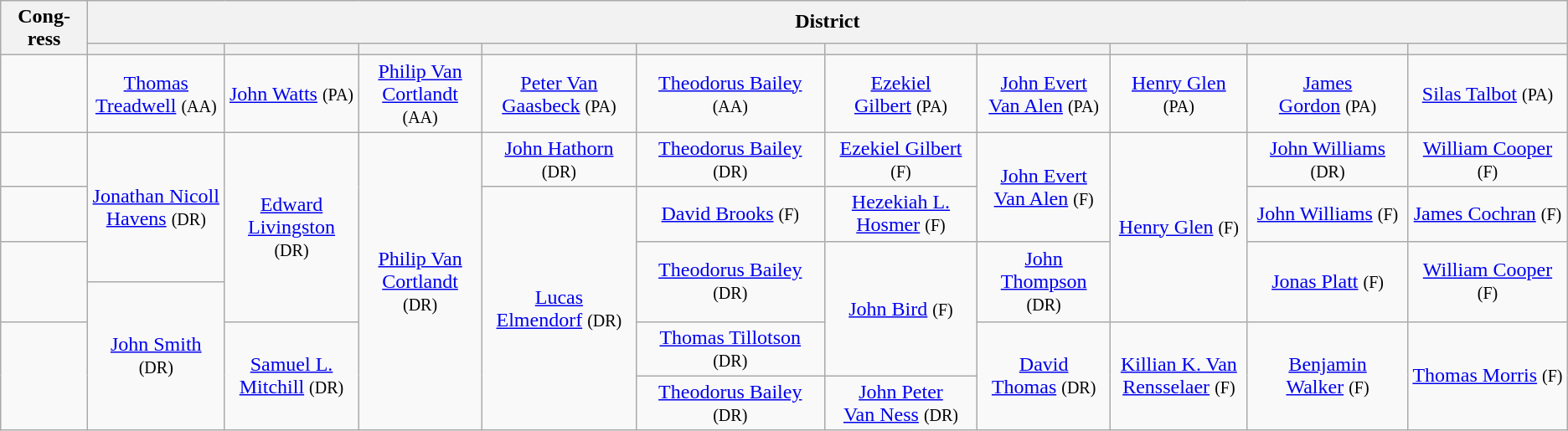<table class=wikitable style="text-align:center">
<tr>
<th rowspan=2>Cong­ress</th>
<th colspan=10>District</th>
</tr>
<tr>
<th></th>
<th></th>
<th></th>
<th></th>
<th></th>
<th></th>
<th></th>
<th></th>
<th></th>
<th></th>
</tr>
<tr style="height:2.5em">
<td><strong></strong> </td>
<td><a href='#'>Thomas<br>Treadwell</a> <small>(AA)</small></td>
<td><a href='#'>John Watts</a> <small>(PA)</small></td>
<td><a href='#'>Philip Van<br>Cortlandt</a> <small>(AA)</small></td>
<td><a href='#'>Peter Van<br>Gaasbeck</a> <small>(PA)</small></td>
<td><a href='#'>Theodorus Bailey</a> <small>(AA)</small></td>
<td><a href='#'>Ezekiel<br>Gilbert</a> <small>(PA)</small></td>
<td><a href='#'>John Evert<br>Van Alen</a> <small>(PA)</small></td>
<td><a href='#'>Henry Glen</a> <small>(PA)</small></td>
<td><a href='#'>James<br>Gordon</a> <small>(PA)</small></td>
<td><a href='#'>Silas Talbot</a> <small>(PA)</small></td>
</tr>
<tr style="height:2.5em">
<td><strong></strong> </td>
<td rowspan=3 ><a href='#'>Jonathan Nicoll<br>Havens</a> <small>(DR)</small></td>
<td rowspan=4 ><a href='#'>Edward<br>Livingston</a> <small>(DR)</small></td>
<td rowspan=6 ><a href='#'>Philip Van<br>Cortlandt</a> <small>(DR)</small></td>
<td><a href='#'>John Hathorn</a> <small>(DR)</small></td>
<td><a href='#'>Theodorus Bailey</a> <small>(DR)</small></td>
<td><a href='#'>Ezekiel Gilbert</a> <small>(F)</small></td>
<td rowspan=2 ><a href='#'>John Evert<br>Van Alen</a> <small>(F)</small></td>
<td rowspan=4 ><a href='#'>Henry Glen</a> <small>(F)</small></td>
<td><a href='#'>John Williams</a> <small>(DR)</small></td>
<td><a href='#'>William Cooper</a> <small>(F)</small></td>
</tr>
<tr style="height:2.5em">
<td><strong></strong> </td>
<td rowspan=5 ><a href='#'>Lucas<br>Elmendorf</a> <small>(DR)</small></td>
<td><a href='#'>David Brooks</a> <small>(F)</small></td>
<td><a href='#'>Hezekiah L.<br>Hosmer</a> <small>(F)</small></td>
<td><a href='#'>John Williams</a> <small>(F)</small></td>
<td><a href='#'>James Cochran</a> <small>(F)</small></td>
</tr>
<tr style="height:2em">
<td rowspan=2><strong></strong> </td>
<td rowspan=2 ><a href='#'>Theodorus Bailey</a> <small>(DR)</small></td>
<td rowspan=3 ><a href='#'>John Bird</a> <small>(F)</small></td>
<td rowspan=2 ><a href='#'>John<br>Thompson</a> <small>(DR)</small></td>
<td rowspan=2 ><a href='#'>Jonas Platt</a> <small>(F)</small></td>
<td rowspan=2 ><a href='#'>William Cooper</a> <small>(F)</small></td>
</tr>
<tr style="height:2em">
<td rowspan=3 ><a href='#'>John Smith</a> <small>(DR)</small></td>
</tr>
<tr style="height:2em">
<td rowspan=2><strong></strong> </td>
<td rowspan=2 ><a href='#'>Samuel L.<br>Mitchill</a> <small>(DR)</small></td>
<td><a href='#'>Thomas Tillotson</a> <small>(DR)</small></td>
<td rowspan=2 ><a href='#'>David<br>Thomas</a> <small>(DR)</small></td>
<td rowspan=2 ><a href='#'>Killian K. Van<br>Rensselaer</a> <small>(F)</small></td>
<td rowspan=2 ><a href='#'>Benjamin<br>Walker</a> <small>(F)</small></td>
<td rowspan=2 ><a href='#'>Thomas Morris</a> <small>(F)</small></td>
</tr>
<tr style="height:2em">
<td><a href='#'>Theodorus Bailey</a> <small>(DR)</small></td>
<td><a href='#'>John Peter<br>Van Ness</a> <small>(DR)</small></td>
</tr>
</table>
